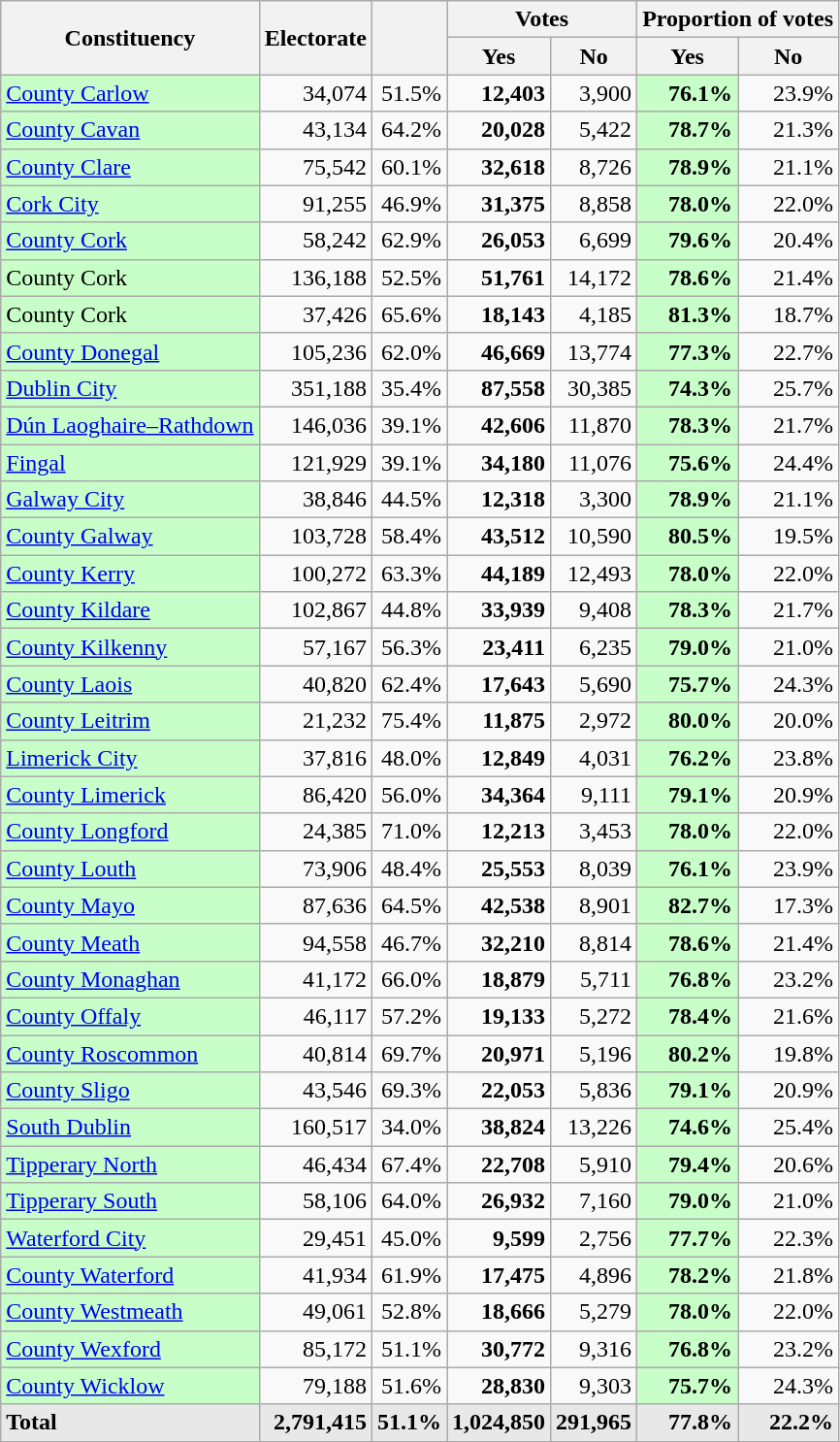<table class="wikitable sortable">
<tr>
<th rowspan=2>Constituency</th>
<th rowspan=2>Electorate</th>
<th rowspan=2></th>
<th colspan=2>Votes</th>
<th colspan=2>Proportion of votes</th>
</tr>
<tr>
<th>Yes</th>
<th>No</th>
<th>Yes</th>
<th>No</th>
</tr>
<tr>
<td style="background:#c8ffc8;"><a href='#'>County Carlow</a></td>
<td style="text-align: right;">34,074</td>
<td style="text-align: right;">51.5%</td>
<td style="text-align: right;"><strong>12,403</strong></td>
<td style="text-align: right;">3,900</td>
<td style="text-align: right; background:#c8ffc8;"><strong>76.1%</strong></td>
<td style="text-align: right;">23.9%</td>
</tr>
<tr>
<td style="background:#c8ffc8;"><a href='#'>County Cavan</a></td>
<td style="text-align: right;">43,134</td>
<td style="text-align: right;">64.2%</td>
<td style="text-align: right;"><strong>20,028</strong></td>
<td style="text-align: right;">5,422</td>
<td style="text-align: right; background:#c8ffc8;"><strong>78.7%</strong></td>
<td style="text-align: right;">21.3%</td>
</tr>
<tr>
<td style="background:#c8ffc8;"><a href='#'>County Clare</a></td>
<td style="text-align: right;">75,542</td>
<td style="text-align: right;">60.1%</td>
<td style="text-align: right;"><strong>32,618</strong></td>
<td style="text-align: right;">8,726</td>
<td style="text-align: right; background:#c8ffc8;"><strong>78.9%</strong></td>
<td style="text-align: right;">21.1%</td>
</tr>
<tr>
<td style="background:#c8ffc8;"><a href='#'>Cork City</a></td>
<td style="text-align: right;">91,255</td>
<td style="text-align: right;">46.9%</td>
<td style="text-align: right;"><strong>31,375</strong></td>
<td style="text-align: right;">8,858</td>
<td style="text-align: right; background:#c8ffc8;"><strong>78.0%</strong></td>
<td style="text-align: right;">22.0%</td>
</tr>
<tr>
<td style="background:#c8ffc8;"><a href='#'>County Cork</a> </td>
<td style="text-align: right;">58,242</td>
<td style="text-align: right;">62.9%</td>
<td style="text-align: right;"><strong>26,053</strong></td>
<td style="text-align: right;">6,699</td>
<td style="text-align: right; background:#c8ffc8;"><strong>79.6%</strong></td>
<td style="text-align: right;">20.4%</td>
</tr>
<tr>
<td style="background:#c8ffc8;">County Cork </td>
<td style="text-align: right;">136,188</td>
<td style="text-align: right;">52.5%</td>
<td style="text-align: right;"><strong>51,761</strong></td>
<td style="text-align: right;">14,172</td>
<td style="text-align: right; background:#c8ffc8;"><strong>78.6%</strong></td>
<td style="text-align: right;">21.4%</td>
</tr>
<tr>
<td style="background:#c8ffc8;">County Cork </td>
<td style="text-align: right;">37,426</td>
<td style="text-align: right;">65.6%</td>
<td style="text-align: right;"><strong>18,143</strong></td>
<td style="text-align: right;">4,185</td>
<td style="text-align: right; background:#c8ffc8;"><strong>81.3%</strong></td>
<td style="text-align: right;">18.7%</td>
</tr>
<tr>
<td style="background:#c8ffc8;"><a href='#'>County Donegal</a></td>
<td style="text-align: right;">105,236</td>
<td style="text-align: right;">62.0%</td>
<td style="text-align: right;"><strong>46,669</strong></td>
<td style="text-align: right;">13,774</td>
<td style="text-align: right; background:#c8ffc8;"><strong>77.3%</strong></td>
<td style="text-align: right;">22.7%</td>
</tr>
<tr>
<td style="background:#c8ffc8;"><a href='#'>Dublin City</a></td>
<td style="text-align: right;">351,188</td>
<td style="text-align: right;">35.4%</td>
<td style="text-align: right;"><strong>87,558</strong></td>
<td style="text-align: right;">30,385</td>
<td style="text-align: right; background:#c8ffc8;"><strong>74.3%</strong></td>
<td style="text-align: right;">25.7%</td>
</tr>
<tr>
<td style="background:#c8ffc8;"><a href='#'>Dún Laoghaire–Rathdown</a></td>
<td style="text-align: right;">146,036</td>
<td style="text-align: right;">39.1%</td>
<td style="text-align: right;"><strong>42,606</strong></td>
<td style="text-align: right;">11,870</td>
<td style="text-align: right; background:#c8ffc8;"><strong>78.3%</strong></td>
<td style="text-align: right;">21.7%</td>
</tr>
<tr>
<td style="background:#c8ffc8;"><a href='#'>Fingal</a></td>
<td style="text-align: right;">121,929</td>
<td style="text-align: right;">39.1%</td>
<td style="text-align: right;"><strong>34,180</strong></td>
<td style="text-align: right;">11,076</td>
<td style="text-align: right; background:#c8ffc8;"><strong>75.6%</strong></td>
<td style="text-align: right;">24.4%</td>
</tr>
<tr>
<td style="background:#c8ffc8;"><a href='#'>Galway City</a></td>
<td style="text-align: right;">38,846</td>
<td style="text-align: right;">44.5%</td>
<td style="text-align: right;"><strong>12,318</strong></td>
<td style="text-align: right;">3,300</td>
<td style="text-align: right; background:#c8ffc8;"><strong>78.9%</strong></td>
<td style="text-align: right;">21.1%</td>
</tr>
<tr>
<td style="background:#c8ffc8;"><a href='#'>County Galway</a></td>
<td style="text-align: right;">103,728</td>
<td style="text-align: right;">58.4%</td>
<td style="text-align: right;"><strong>43,512</strong></td>
<td style="text-align: right;">10,590</td>
<td style="text-align: right; background:#c8ffc8;"><strong>80.5%</strong></td>
<td style="text-align: right;">19.5%</td>
</tr>
<tr>
<td style="background:#c8ffc8;"><a href='#'>County Kerry</a></td>
<td style="text-align: right;">100,272</td>
<td style="text-align: right;">63.3%</td>
<td style="text-align: right;"><strong>44,189</strong></td>
<td style="text-align: right;">12,493</td>
<td style="text-align: right; background:#c8ffc8;"><strong>78.0%</strong></td>
<td style="text-align: right;">22.0%</td>
</tr>
<tr>
<td style="background:#c8ffc8;"><a href='#'>County Kildare</a></td>
<td style="text-align: right;">102,867</td>
<td style="text-align: right;">44.8%</td>
<td style="text-align: right;"><strong>33,939</strong></td>
<td style="text-align: right;">9,408</td>
<td style="text-align: right; background:#c8ffc8;"><strong>78.3%</strong></td>
<td style="text-align: right;">21.7%</td>
</tr>
<tr>
<td style="background:#c8ffc8;"><a href='#'>County Kilkenny</a></td>
<td style="text-align: right;">57,167</td>
<td style="text-align: right;">56.3%</td>
<td style="text-align: right;"><strong>23,411</strong></td>
<td style="text-align: right;">6,235</td>
<td style="text-align: right; background:#c8ffc8;"><strong>79.0%</strong></td>
<td style="text-align: right;">21.0%</td>
</tr>
<tr>
<td style="background:#c8ffc8;"><a href='#'>County Laois</a></td>
<td style="text-align: right;">40,820</td>
<td style="text-align: right;">62.4%</td>
<td style="text-align: right;"><strong>17,643</strong></td>
<td style="text-align: right;">5,690</td>
<td style="text-align: right; background:#c8ffc8;"><strong>75.7%</strong></td>
<td style="text-align: right;">24.3%</td>
</tr>
<tr>
<td style="background:#c8ffc8;"><a href='#'>County Leitrim</a></td>
<td style="text-align: right;">21,232</td>
<td style="text-align: right;">75.4%</td>
<td style="text-align: right;"><strong>11,875</strong></td>
<td style="text-align: right;">2,972</td>
<td style="text-align: right; background:#c8ffc8;"><strong>80.0%</strong></td>
<td style="text-align: right;">20.0%</td>
</tr>
<tr>
<td style="background:#c8ffc8;"><a href='#'>Limerick City</a></td>
<td style="text-align: right;">37,816</td>
<td style="text-align: right;">48.0%</td>
<td style="text-align: right;"><strong>12,849</strong></td>
<td style="text-align: right;">4,031</td>
<td style="text-align: right; background:#c8ffc8;"><strong>76.2%</strong></td>
<td style="text-align: right;">23.8%</td>
</tr>
<tr>
<td style="background:#c8ffc8;"><a href='#'>County Limerick</a></td>
<td style="text-align: right;">86,420</td>
<td style="text-align: right;">56.0%</td>
<td style="text-align: right;"><strong>34,364</strong></td>
<td style="text-align: right;">9,111</td>
<td style="text-align: right; background:#c8ffc8;"><strong>79.1%</strong></td>
<td style="text-align: right;">20.9%</td>
</tr>
<tr>
<td style="background:#c8ffc8;"><a href='#'>County Longford</a></td>
<td style="text-align: right;">24,385</td>
<td style="text-align: right;">71.0%</td>
<td style="text-align: right;"><strong>12,213</strong></td>
<td style="text-align: right;">3,453</td>
<td style="text-align: right; background:#c8ffc8;"><strong>78.0%</strong></td>
<td style="text-align: right;">22.0%</td>
</tr>
<tr>
<td style="background:#c8ffc8;"><a href='#'>County Louth</a></td>
<td style="text-align: right;">73,906</td>
<td style="text-align: right;">48.4%</td>
<td style="text-align: right;"><strong>25,553</strong></td>
<td style="text-align: right;">8,039</td>
<td style="text-align: right; background:#c8ffc8;"><strong>76.1%</strong></td>
<td style="text-align: right;">23.9%</td>
</tr>
<tr>
<td style="background:#c8ffc8;"><a href='#'>County Mayo</a></td>
<td style="text-align: right;">87,636</td>
<td style="text-align: right;">64.5%</td>
<td style="text-align: right;"><strong>42,538</strong></td>
<td style="text-align: right;">8,901</td>
<td style="text-align: right; background:#c8ffc8;"><strong>82.7%</strong></td>
<td style="text-align: right;">17.3%</td>
</tr>
<tr>
<td style="background:#c8ffc8;"><a href='#'>County Meath</a></td>
<td style="text-align: right;">94,558</td>
<td style="text-align: right;">46.7%</td>
<td style="text-align: right;"><strong>32,210</strong></td>
<td style="text-align: right;">8,814</td>
<td style="text-align: right; background:#c8ffc8;"><strong>78.6%</strong></td>
<td style="text-align: right;">21.4%</td>
</tr>
<tr>
<td style="background:#c8ffc8;"><a href='#'>County Monaghan</a></td>
<td style="text-align: right;">41,172</td>
<td style="text-align: right;">66.0%</td>
<td style="text-align: right;"><strong>18,879</strong></td>
<td style="text-align: right;">5,711</td>
<td style="text-align: right; background:#c8ffc8;"><strong>76.8%</strong></td>
<td style="text-align: right;">23.2%</td>
</tr>
<tr>
<td style="background:#c8ffc8;"><a href='#'>County Offaly</a></td>
<td style="text-align: right;">46,117</td>
<td style="text-align: right;">57.2%</td>
<td style="text-align: right;"><strong>19,133</strong></td>
<td style="text-align: right;">5,272</td>
<td style="text-align: right; background:#c8ffc8;"><strong>78.4%</strong></td>
<td style="text-align: right;">21.6%</td>
</tr>
<tr>
<td style="background:#c8ffc8;"><a href='#'>County Roscommon</a></td>
<td style="text-align: right;">40,814</td>
<td style="text-align: right;">69.7%</td>
<td style="text-align: right;"><strong>20,971</strong></td>
<td style="text-align: right;">5,196</td>
<td style="text-align: right; background:#c8ffc8;"><strong>80.2%</strong></td>
<td style="text-align: right;">19.8%</td>
</tr>
<tr>
<td style="background:#c8ffc8;"><a href='#'>County Sligo</a></td>
<td style="text-align: right;">43,546</td>
<td style="text-align: right;">69.3%</td>
<td style="text-align: right;"><strong>22,053</strong></td>
<td style="text-align: right;">5,836</td>
<td style="text-align: right; background:#c8ffc8;"><strong>79.1%</strong></td>
<td style="text-align: right;">20.9%</td>
</tr>
<tr>
<td style="background:#c8ffc8;"><a href='#'>South Dublin</a></td>
<td style="text-align: right;">160,517</td>
<td style="text-align: right;">34.0%</td>
<td style="text-align: right;"><strong>38,824</strong></td>
<td style="text-align: right;">13,226</td>
<td style="text-align: right; background:#c8ffc8;"><strong>74.6%</strong></td>
<td style="text-align: right;">25.4%</td>
</tr>
<tr>
<td style="background:#c8ffc8;"><a href='#'>Tipperary North</a></td>
<td style="text-align: right;">46,434</td>
<td style="text-align: right;">67.4%</td>
<td style="text-align: right;"><strong>22,708</strong></td>
<td style="text-align: right;">5,910</td>
<td style="text-align: right; background:#c8ffc8;"><strong>79.4%</strong></td>
<td style="text-align: right;">20.6%</td>
</tr>
<tr>
<td style="background:#c8ffc8;"><a href='#'>Tipperary South</a></td>
<td style="text-align: right;">58,106</td>
<td style="text-align: right;">64.0%</td>
<td style="text-align: right;"><strong>26,932</strong></td>
<td style="text-align: right;">7,160</td>
<td style="text-align: right; background:#c8ffc8;"><strong>79.0%</strong></td>
<td style="text-align: right;">21.0%</td>
</tr>
<tr>
<td style="background:#c8ffc8;"><a href='#'>Waterford City</a></td>
<td style="text-align: right;">29,451</td>
<td style="text-align: right;">45.0%</td>
<td style="text-align: right;"><strong>9,599</strong></td>
<td style="text-align: right;">2,756</td>
<td style="text-align: right; background:#c8ffc8;"><strong>77.7%</strong></td>
<td style="text-align: right;">22.3%</td>
</tr>
<tr>
<td style="background:#c8ffc8;"><a href='#'>County Waterford</a></td>
<td style="text-align: right;">41,934</td>
<td style="text-align: right;">61.9%</td>
<td style="text-align: right;"><strong>17,475</strong></td>
<td style="text-align: right;">4,896</td>
<td style="text-align: right; background:#c8ffc8;"><strong>78.2%</strong></td>
<td style="text-align: right;">21.8%</td>
</tr>
<tr>
<td style="background:#c8ffc8;"><a href='#'>County Westmeath</a></td>
<td style="text-align: right;">49,061</td>
<td style="text-align: right;">52.8%</td>
<td style="text-align: right;"><strong>18,666</strong></td>
<td style="text-align: right;">5,279</td>
<td style="text-align: right; background:#c8ffc8;"><strong>78.0%</strong></td>
<td style="text-align: right;">22.0%</td>
</tr>
<tr>
<td style="background:#c8ffc8;"><a href='#'>County Wexford</a></td>
<td style="text-align: right;">85,172</td>
<td style="text-align: right;">51.1%</td>
<td style="text-align: right;"><strong>30,772</strong></td>
<td style="text-align: right;">9,316</td>
<td style="text-align: right; background:#c8ffc8;"><strong>76.8%</strong></td>
<td style="text-align: right;">23.2%</td>
</tr>
<tr>
<td style="background:#c8ffc8;"><a href='#'>County Wicklow</a></td>
<td style="text-align: right;">79,188</td>
<td style="text-align: right;">51.6%</td>
<td style="text-align: right;"><strong>28,830</strong></td>
<td style="text-align: right;">9,303</td>
<td style="text-align: right; background:#c8ffc8;"><strong>75.7%</strong></td>
<td style="text-align: right;">24.3%</td>
</tr>
<tr class="sortbottom" style="font-weight:bold; background:rgb(232,232,232);">
<td>Total</td>
<td style="text-align: right;">2,791,415</td>
<td style="text-align: right;">51.1%</td>
<td style="text-align: right;">1,024,850</td>
<td style="text-align: right;">291,965</td>
<td style="text-align: right;">77.8%</td>
<td style="text-align: right;">22.2%</td>
</tr>
</table>
